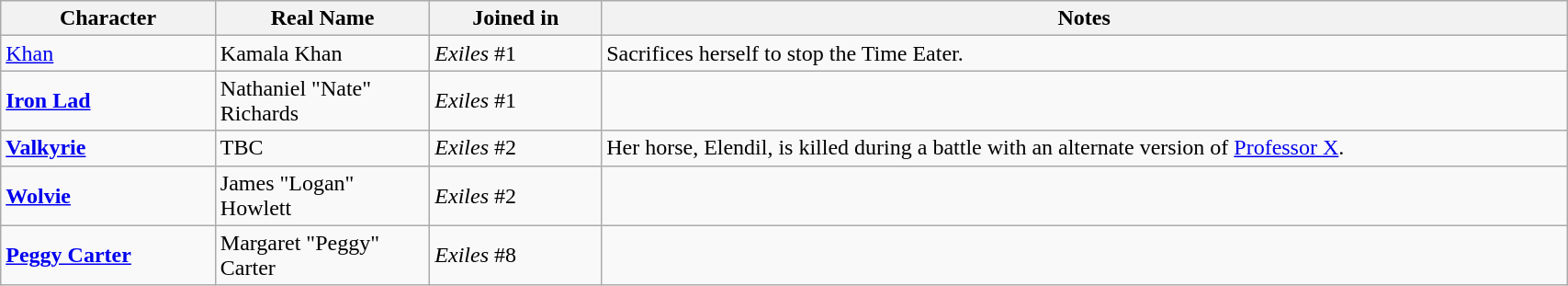<table class="wikitable" width=90%>
<tr>
<th width=10%>Character</th>
<th width=10%>Real Name</th>
<th width=8%>Joined in</th>
<th width=45%>Notes</th>
</tr>
<tr>
<td><a href='#'>Khan</a></td>
<td>Kamala Khan</td>
<td><em>Exiles</em> #1</td>
<td>Sacrifices herself to stop the Time Eater.</td>
</tr>
<tr>
<td><strong><a href='#'>Iron Lad</a></strong></td>
<td>Nathaniel "Nate" Richards</td>
<td><em>Exiles</em> #1</td>
<td></td>
</tr>
<tr>
<td><strong><a href='#'>Valkyrie</a></strong></td>
<td>TBC</td>
<td><em>Exiles</em> #2</td>
<td>Her horse, Elendil, is killed during a battle with an alternate version of <a href='#'>Professor X</a>.</td>
</tr>
<tr>
<td><strong><a href='#'>Wolvie</a></strong></td>
<td>James "Logan" Howlett</td>
<td><em>Exiles</em> #2</td>
<td></td>
</tr>
<tr>
<td><strong><a href='#'>Peggy Carter</a></strong></td>
<td>Margaret "Peggy" Carter</td>
<td><em>Exiles</em> #8</td>
<td></td>
</tr>
</table>
